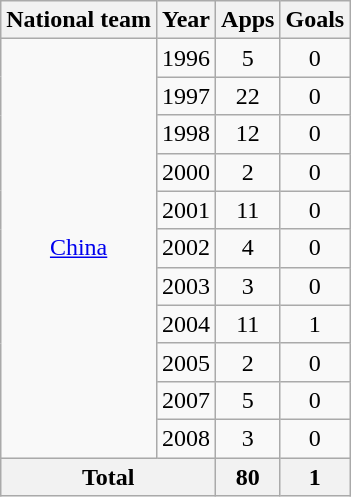<table class="wikitable" style="text-align:center">
<tr>
<th>National team</th>
<th>Year</th>
<th>Apps</th>
<th>Goals</th>
</tr>
<tr>
<td rowspan="11"><a href='#'>China</a></td>
<td>1996</td>
<td>5</td>
<td>0</td>
</tr>
<tr>
<td>1997</td>
<td>22</td>
<td>0</td>
</tr>
<tr>
<td>1998</td>
<td>12</td>
<td>0</td>
</tr>
<tr>
<td>2000</td>
<td>2</td>
<td>0</td>
</tr>
<tr>
<td>2001</td>
<td>11</td>
<td>0</td>
</tr>
<tr>
<td>2002</td>
<td>4</td>
<td>0</td>
</tr>
<tr>
<td>2003</td>
<td>3</td>
<td>0</td>
</tr>
<tr>
<td>2004</td>
<td>11</td>
<td>1</td>
</tr>
<tr>
<td>2005</td>
<td>2</td>
<td>0</td>
</tr>
<tr>
<td>2007</td>
<td>5</td>
<td>0</td>
</tr>
<tr>
<td>2008</td>
<td>3</td>
<td>0</td>
</tr>
<tr>
<th colspan="2">Total</th>
<th>80</th>
<th>1</th>
</tr>
</table>
